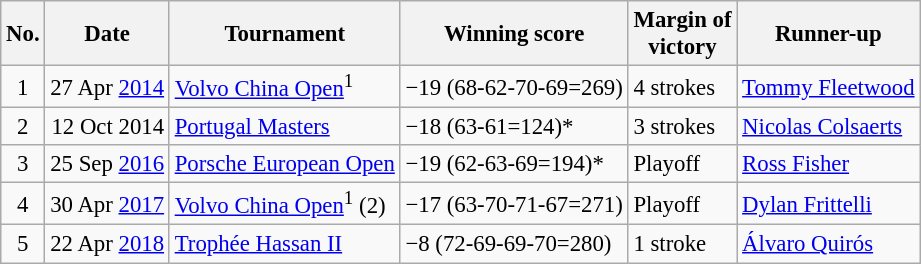<table class="wikitable" style="font-size:95%;">
<tr>
<th>No.</th>
<th>Date</th>
<th>Tournament</th>
<th>Winning score</th>
<th>Margin of<br>victory</th>
<th>Runner-up</th>
</tr>
<tr>
<td align=center>1</td>
<td align=right>27 Apr <a href='#'>2014</a></td>
<td><a href='#'>Volvo China Open</a><sup>1</sup></td>
<td>−19 (68-62-70-69=269)</td>
<td>4 strokes</td>
<td> <a href='#'>Tommy Fleetwood</a></td>
</tr>
<tr>
<td align=center>2</td>
<td align=right>12 Oct 2014</td>
<td><a href='#'>Portugal Masters</a></td>
<td>−18 (63-61=124)*</td>
<td>3 strokes</td>
<td> <a href='#'>Nicolas Colsaerts</a></td>
</tr>
<tr>
<td align=center>3</td>
<td align=right>25 Sep <a href='#'>2016</a></td>
<td><a href='#'>Porsche European Open</a></td>
<td>−19 (62-63-69=194)*</td>
<td>Playoff</td>
<td> <a href='#'>Ross Fisher</a></td>
</tr>
<tr>
<td align=center>4</td>
<td align=right>30 Apr <a href='#'>2017</a></td>
<td><a href='#'>Volvo China Open</a><sup>1</sup> (2)</td>
<td>−17 (63-70-71-67=271)</td>
<td>Playoff</td>
<td> <a href='#'>Dylan Frittelli</a></td>
</tr>
<tr>
<td align=center>5</td>
<td align=right>22 Apr <a href='#'>2018</a></td>
<td><a href='#'>Trophée Hassan II</a></td>
<td>−8 (72-69-69-70=280)</td>
<td>1 stroke</td>
<td> <a href='#'>Álvaro Quirós</a></td>
</tr>
</table>
